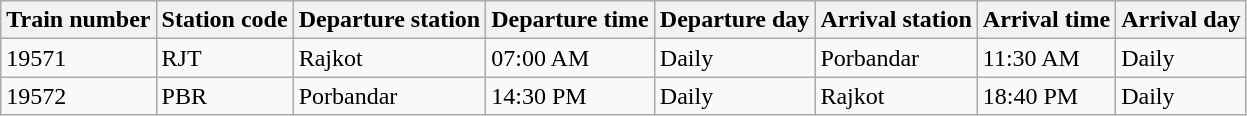<table class="wikitable">
<tr>
<th>Train number</th>
<th>Station code</th>
<th>Departure station</th>
<th>Departure time</th>
<th>Departure day</th>
<th>Arrival station</th>
<th>Arrival time</th>
<th>Arrival day</th>
</tr>
<tr>
<td>19571</td>
<td>RJT</td>
<td>Rajkot</td>
<td>07:00 AM</td>
<td>Daily</td>
<td>Porbandar</td>
<td>11:30 AM</td>
<td>Daily</td>
</tr>
<tr>
<td>19572</td>
<td>PBR</td>
<td>Porbandar</td>
<td>14:30 PM</td>
<td>Daily</td>
<td>Rajkot</td>
<td>18:40 PM</td>
<td>Daily</td>
</tr>
</table>
